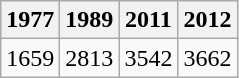<table class="wikitable">
<tr>
<th>1977</th>
<th>1989</th>
<th>2011</th>
<th>2012</th>
</tr>
<tr>
<td>1659</td>
<td>2813</td>
<td>3542</td>
<td>3662</td>
</tr>
</table>
